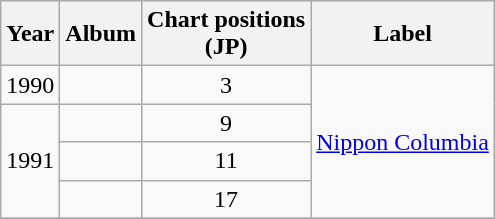<table class="wikitable">
<tr>
<th>Year</th>
<th>Album</th>
<th>Chart positions<br>(JP)</th>
<th>Label</th>
</tr>
<tr>
<td>1990</td>
<td></td>
<td align="center">3</td>
<td rowspan="4"><a href='#'>Nippon Columbia</a></td>
</tr>
<tr>
<td rowspan="3">1991</td>
<td></td>
<td align="center">9</td>
</tr>
<tr>
<td></td>
<td align="center">11</td>
</tr>
<tr>
<td></td>
<td align="center">17</td>
</tr>
<tr>
</tr>
</table>
